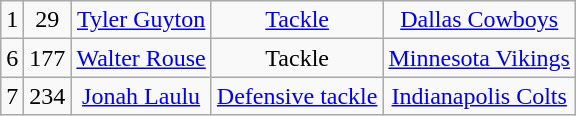<table class="wikitable" style="text-align:center">
<tr>
<td>1</td>
<td>29</td>
<td><a href='#'>Tyler Guyton</a></td>
<td><a href='#'>Tackle</a></td>
<td><a href='#'>Dallas Cowboys</a></td>
</tr>
<tr>
<td>6</td>
<td>177</td>
<td><a href='#'>Walter Rouse</a></td>
<td>Tackle</td>
<td><a href='#'>Minnesota Vikings</a></td>
</tr>
<tr>
<td>7</td>
<td>234</td>
<td><a href='#'>Jonah Laulu</a></td>
<td><a href='#'>Defensive tackle</a></td>
<td><a href='#'>Indianapolis Colts</a></td>
</tr>
</table>
